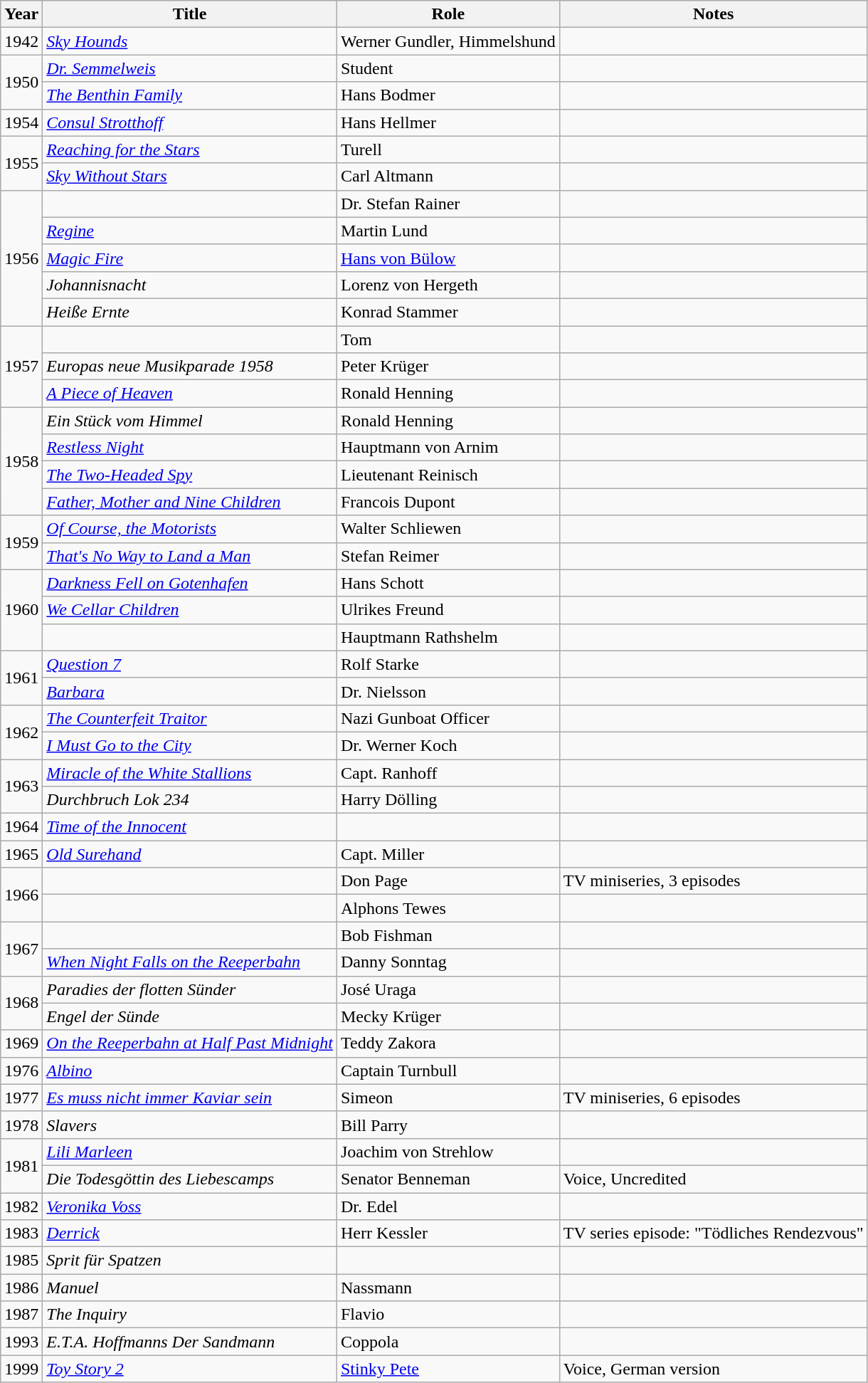<table class="wikitable sortable">
<tr>
<th>Year</th>
<th>Title</th>
<th>Role</th>
<th class = "unsortable">Notes</th>
</tr>
<tr>
<td>1942</td>
<td><em><a href='#'>Sky Hounds</a></em></td>
<td>Werner Gundler, Himmelshund</td>
<td></td>
</tr>
<tr>
<td rowspan=2>1950</td>
<td><em><a href='#'>Dr. Semmelweis</a></em></td>
<td>Student</td>
<td></td>
</tr>
<tr>
<td><em><a href='#'>The Benthin Family</a></em></td>
<td>Hans Bodmer</td>
<td></td>
</tr>
<tr>
<td>1954</td>
<td><em><a href='#'>Consul Strotthoff</a></em></td>
<td>Hans Hellmer</td>
<td></td>
</tr>
<tr>
<td rowspan=2>1955</td>
<td><em><a href='#'>Reaching for the Stars</a></em></td>
<td>Turell</td>
<td></td>
</tr>
<tr>
<td><em><a href='#'>Sky Without Stars</a></em></td>
<td>Carl Altmann</td>
<td></td>
</tr>
<tr>
<td rowspan=5>1956</td>
<td><em></em></td>
<td>Dr. Stefan Rainer</td>
<td></td>
</tr>
<tr>
<td><em><a href='#'>Regine</a></em></td>
<td>Martin Lund</td>
<td></td>
</tr>
<tr>
<td><em><a href='#'>Magic Fire</a></em></td>
<td><a href='#'>Hans von Bülow</a></td>
<td></td>
</tr>
<tr>
<td><em>Johannisnacht</em></td>
<td>Lorenz von Hergeth</td>
<td></td>
</tr>
<tr>
<td><em>Heiße Ernte</em></td>
<td>Konrad Stammer</td>
<td></td>
</tr>
<tr>
<td rowspan=3>1957</td>
<td><em></em></td>
<td>Tom</td>
<td></td>
</tr>
<tr>
<td><em>Europas neue Musikparade 1958</em></td>
<td>Peter Krüger</td>
<td></td>
</tr>
<tr>
<td><em><a href='#'>A Piece of Heaven</a></em></td>
<td>Ronald Henning</td>
<td></td>
</tr>
<tr>
<td rowspan=4>1958</td>
<td><em>Ein Stück vom Himmel</em></td>
<td>Ronald Henning</td>
<td></td>
</tr>
<tr>
<td><em><a href='#'>Restless Night</a></em></td>
<td>Hauptmann von Arnim</td>
<td></td>
</tr>
<tr>
<td><em><a href='#'>The Two-Headed Spy</a></em></td>
<td>Lieutenant Reinisch</td>
<td></td>
</tr>
<tr>
<td><em><a href='#'>Father, Mother and Nine Children</a></em></td>
<td>Francois Dupont</td>
<td></td>
</tr>
<tr>
<td rowspan=2>1959</td>
<td><em><a href='#'>Of Course, the Motorists</a></em></td>
<td>Walter Schliewen</td>
<td></td>
</tr>
<tr>
<td><em><a href='#'>That's No Way to Land a Man</a></em></td>
<td>Stefan Reimer</td>
<td></td>
</tr>
<tr>
<td rowspan=3>1960</td>
<td><em><a href='#'>Darkness Fell on Gotenhafen</a></em></td>
<td>Hans Schott</td>
<td></td>
</tr>
<tr>
<td><em><a href='#'>We Cellar Children</a></em></td>
<td>Ulrikes Freund</td>
<td></td>
</tr>
<tr>
<td><em></em></td>
<td>Hauptmann Rathshelm</td>
<td></td>
</tr>
<tr>
<td rowspan=2>1961</td>
<td><em><a href='#'>Question 7</a></em></td>
<td>Rolf Starke</td>
<td></td>
</tr>
<tr>
<td><em><a href='#'>Barbara</a></em></td>
<td>Dr. Nielsson</td>
<td></td>
</tr>
<tr>
<td rowspan=2>1962</td>
<td><em><a href='#'>The Counterfeit Traitor</a></em></td>
<td>Nazi Gunboat Officer</td>
<td></td>
</tr>
<tr>
<td><em><a href='#'>I Must Go to the City</a></em></td>
<td>Dr. Werner Koch</td>
<td></td>
</tr>
<tr>
<td rowspan=2>1963</td>
<td><em><a href='#'>Miracle of the White Stallions</a></em></td>
<td>Capt. Ranhoff</td>
<td></td>
</tr>
<tr>
<td><em>Durchbruch Lok 234</em></td>
<td>Harry Dölling</td>
<td></td>
</tr>
<tr>
<td>1964</td>
<td><em><a href='#'>Time of the Innocent</a></em></td>
<td></td>
<td></td>
</tr>
<tr>
<td>1965</td>
<td><em><a href='#'>Old Surehand</a></em></td>
<td>Capt. Miller</td>
<td></td>
</tr>
<tr>
<td rowspan=2>1966</td>
<td><em></em></td>
<td>Don Page</td>
<td>TV miniseries, 3 episodes</td>
</tr>
<tr>
<td><em></em></td>
<td>Alphons Tewes</td>
<td></td>
</tr>
<tr>
<td rowspan=2>1967</td>
<td><em></em></td>
<td>Bob Fishman</td>
<td></td>
</tr>
<tr>
<td><em><a href='#'>When Night Falls on the Reeperbahn</a></em></td>
<td>Danny Sonntag</td>
<td></td>
</tr>
<tr>
<td rowspan=2>1968</td>
<td><em>Paradies der flotten Sünder</em></td>
<td>José Uraga</td>
<td></td>
</tr>
<tr>
<td><em>Engel der Sünde</em></td>
<td>Mecky Krüger</td>
<td></td>
</tr>
<tr>
<td>1969</td>
<td><em><a href='#'>On the Reeperbahn at Half Past Midnight</a></em></td>
<td>Teddy Zakora</td>
<td></td>
</tr>
<tr>
<td>1976</td>
<td><em><a href='#'>Albino</a></em></td>
<td>Captain Turnbull</td>
<td></td>
</tr>
<tr>
<td>1977</td>
<td><em><a href='#'>Es muss nicht immer Kaviar sein</a></em></td>
<td>Simeon</td>
<td>TV miniseries, 6 episodes</td>
</tr>
<tr>
<td>1978</td>
<td><em>Slavers</em></td>
<td>Bill Parry</td>
<td></td>
</tr>
<tr>
<td rowspan=2>1981</td>
<td><em><a href='#'>Lili Marleen</a></em></td>
<td>Joachim von Strehlow</td>
<td></td>
</tr>
<tr>
<td><em>Die Todesgöttin des Liebescamps</em></td>
<td>Senator Benneman</td>
<td>Voice, Uncredited</td>
</tr>
<tr>
<td>1982</td>
<td><em><a href='#'>Veronika Voss</a></em></td>
<td>Dr. Edel</td>
<td></td>
</tr>
<tr>
<td>1983</td>
<td><em><a href='#'>Derrick</a></em></td>
<td>Herr Kessler</td>
<td>TV series episode: "Tödliches Rendezvous"</td>
</tr>
<tr>
<td>1985</td>
<td><em>Sprit für Spatzen</em></td>
<td></td>
<td></td>
</tr>
<tr>
<td>1986</td>
<td><em>Manuel</em></td>
<td>Nassmann</td>
<td></td>
</tr>
<tr>
<td>1987</td>
<td><em>The Inquiry</em></td>
<td>Flavio</td>
<td></td>
</tr>
<tr>
<td>1993</td>
<td><em>E.T.A. Hoffmanns Der Sandmann</em></td>
<td>Coppola</td>
<td></td>
</tr>
<tr>
<td>1999</td>
<td><em><a href='#'>Toy Story 2</a></em></td>
<td><a href='#'>Stinky Pete</a></td>
<td>Voice, German version</td>
</tr>
</table>
